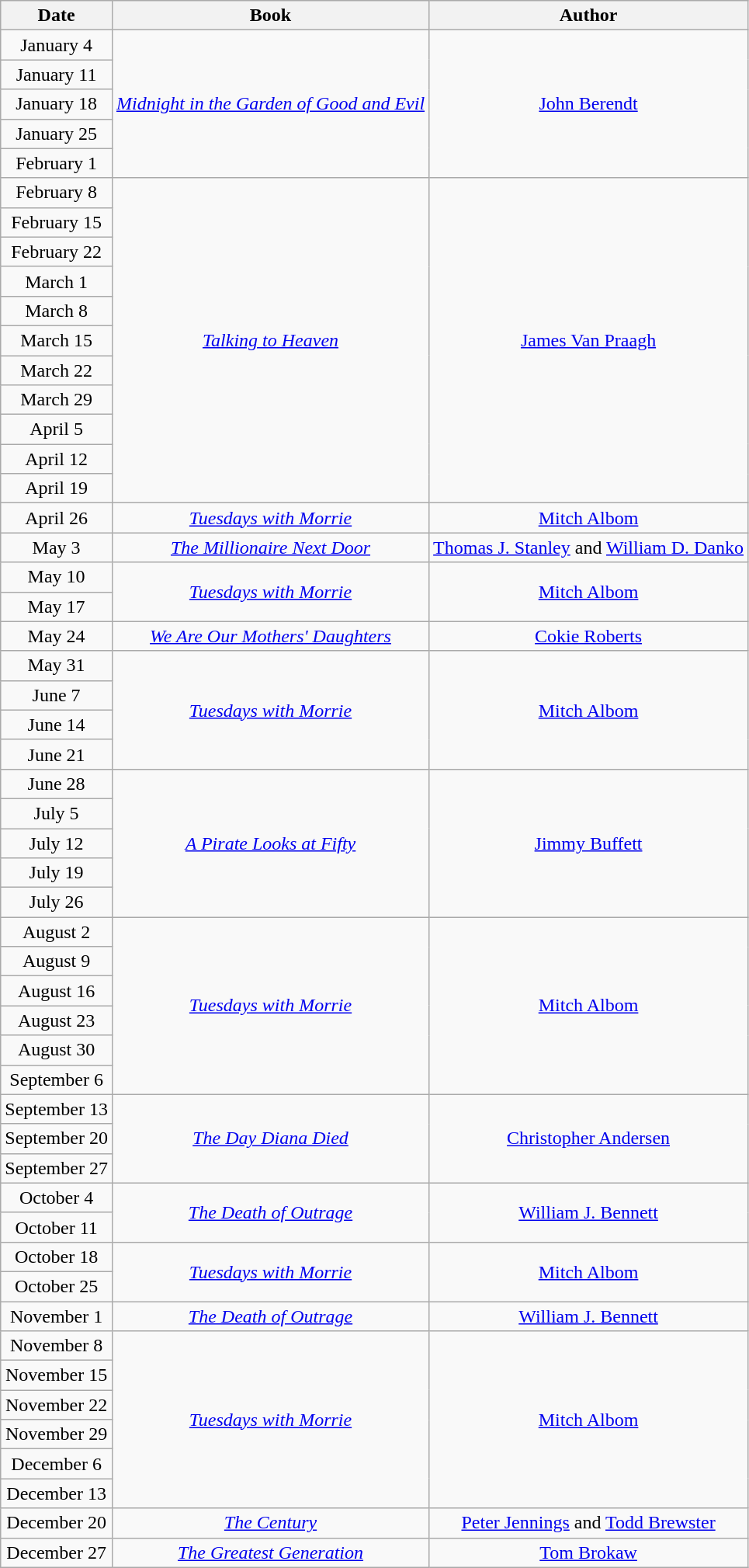<table class="wikitable" style="text-align: center">
<tr>
<th>Date</th>
<th>Book</th>
<th>Author</th>
</tr>
<tr>
<td>January 4</td>
<td rowspan=5><em><a href='#'>Midnight in the Garden of Good and Evil</a></em></td>
<td rowspan=5><a href='#'>John Berendt</a></td>
</tr>
<tr>
<td>January 11</td>
</tr>
<tr>
<td>January 18</td>
</tr>
<tr>
<td>January 25</td>
</tr>
<tr>
<td>February 1</td>
</tr>
<tr>
<td>February 8</td>
<td rowspan=11><em><a href='#'>Talking to Heaven</a></em></td>
<td rowspan=11><a href='#'>James Van Praagh</a></td>
</tr>
<tr>
<td>February 15</td>
</tr>
<tr>
<td>February 22</td>
</tr>
<tr>
<td>March 1</td>
</tr>
<tr>
<td>March 8</td>
</tr>
<tr>
<td>March 15</td>
</tr>
<tr>
<td>March 22</td>
</tr>
<tr>
<td>March 29</td>
</tr>
<tr>
<td>April 5</td>
</tr>
<tr>
<td>April 12</td>
</tr>
<tr>
<td>April 19</td>
</tr>
<tr>
<td>April 26</td>
<td><em><a href='#'>Tuesdays with Morrie</a></em></td>
<td><a href='#'>Mitch Albom</a></td>
</tr>
<tr>
<td>May 3</td>
<td><em><a href='#'>The Millionaire Next Door</a></em></td>
<td><a href='#'>Thomas J. Stanley</a> and <a href='#'>William D. Danko</a></td>
</tr>
<tr>
<td>May 10</td>
<td rowspan=2><em><a href='#'>Tuesdays with Morrie</a></em></td>
<td rowspan=2><a href='#'>Mitch Albom</a></td>
</tr>
<tr>
<td>May 17</td>
</tr>
<tr>
<td>May 24</td>
<td><em><a href='#'>We Are Our Mothers' Daughters</a></em></td>
<td><a href='#'>Cokie Roberts</a></td>
</tr>
<tr>
<td>May 31</td>
<td rowspan=4><em><a href='#'>Tuesdays with Morrie</a></em></td>
<td rowspan=4><a href='#'>Mitch Albom</a></td>
</tr>
<tr>
<td>June 7</td>
</tr>
<tr>
<td>June 14</td>
</tr>
<tr>
<td>June 21</td>
</tr>
<tr>
<td>June 28</td>
<td rowspan=5><em><a href='#'>A Pirate Looks at Fifty</a></em></td>
<td rowspan=5><a href='#'>Jimmy Buffett</a></td>
</tr>
<tr>
<td>July 5</td>
</tr>
<tr>
<td>July 12</td>
</tr>
<tr>
<td>July 19</td>
</tr>
<tr>
<td>July 26</td>
</tr>
<tr>
<td>August 2</td>
<td rowspan=6><em><a href='#'>Tuesdays with Morrie</a></em></td>
<td rowspan=6><a href='#'>Mitch Albom</a></td>
</tr>
<tr>
<td>August 9</td>
</tr>
<tr>
<td>August 16</td>
</tr>
<tr>
<td>August 23</td>
</tr>
<tr>
<td>August 30</td>
</tr>
<tr>
<td>September 6</td>
</tr>
<tr>
<td>September 13</td>
<td rowspan=3><em><a href='#'>The Day Diana Died</a></em></td>
<td rowspan=3><a href='#'>Christopher Andersen</a></td>
</tr>
<tr>
<td>September 20</td>
</tr>
<tr>
<td>September 27</td>
</tr>
<tr>
<td>October 4</td>
<td rowspan=2><em><a href='#'>The Death of Outrage</a></em></td>
<td rowspan=2><a href='#'>William J. Bennett</a></td>
</tr>
<tr>
<td>October 11</td>
</tr>
<tr>
<td>October 18</td>
<td rowspan=2><em><a href='#'>Tuesdays with Morrie</a></em></td>
<td rowspan=2><a href='#'>Mitch Albom</a></td>
</tr>
<tr>
<td>October 25</td>
</tr>
<tr>
<td>November 1</td>
<td><em><a href='#'>The Death of Outrage</a></em></td>
<td><a href='#'>William J. Bennett</a></td>
</tr>
<tr>
<td>November 8</td>
<td rowspan=6><em><a href='#'>Tuesdays with Morrie</a></em></td>
<td rowspan=6><a href='#'>Mitch Albom</a></td>
</tr>
<tr>
<td>November 15</td>
</tr>
<tr>
<td>November 22</td>
</tr>
<tr>
<td>November 29</td>
</tr>
<tr>
<td>December 6</td>
</tr>
<tr>
<td>December 13</td>
</tr>
<tr>
<td>December 20</td>
<td><em><a href='#'>The Century</a></em></td>
<td><a href='#'>Peter Jennings</a> and <a href='#'>Todd Brewster</a></td>
</tr>
<tr>
<td>December 27</td>
<td><em><a href='#'>The Greatest Generation</a></em></td>
<td><a href='#'>Tom Brokaw</a></td>
</tr>
</table>
